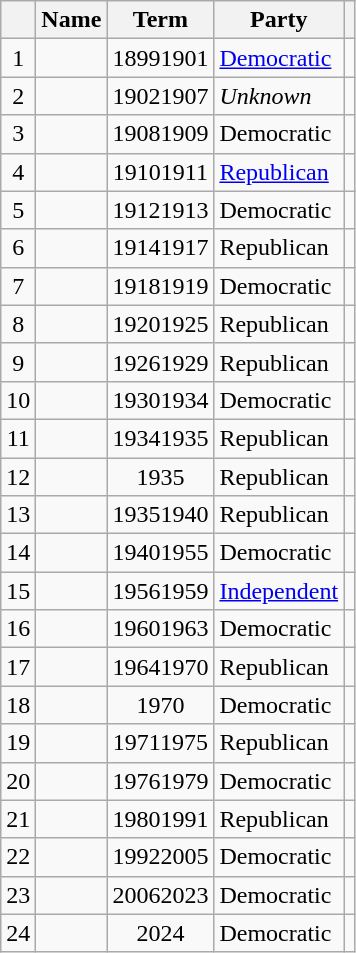<table class="wikitable sortable plainrowheaders">
<tr>
<th scope="col"; align="center"></th>
<th scope="col"; align="center">Name</th>
<th scope="col"; align="center">Term</th>
<th scope="col"; align="center">Party</th>
<th scope="col"; align="center"; class="unsortable"></th>
</tr>
<tr>
<td align="center">1</td>
<td scope="row"></td>
<td align="center">18991901</td>
<td><a href='#'>Democratic</a></td>
<td align="center"></td>
</tr>
<tr>
<td align="center">2</td>
<td scope="row"></td>
<td align="center">19021907</td>
<td><em>Unknown</em></td>
<td align="center"></td>
</tr>
<tr>
<td align="center">3</td>
<td scope="row"></td>
<td align="center">19081909</td>
<td>Democratic</td>
<td align="center"></td>
</tr>
<tr>
<td align="center">4</td>
<td scope="row"></td>
<td align="center">19101911</td>
<td><a href='#'>Republican</a></td>
<td align="center"></td>
</tr>
<tr>
<td align="center">5</td>
<td scope="row"></td>
<td align="center">19121913</td>
<td>Democratic</td>
<td align="center"></td>
</tr>
<tr>
<td align="center">6</td>
<td scope="row"></td>
<td align="center">19141917</td>
<td>Republican</td>
<td align="center"></td>
</tr>
<tr>
<td align="center">7</td>
<td scope="row"></td>
<td align="center">19181919</td>
<td>Democratic</td>
<td align="center"></td>
</tr>
<tr>
<td align="center">8</td>
<td scope="row"></td>
<td align="center">19201925</td>
<td>Republican</td>
<td align="center"></td>
</tr>
<tr>
<td align="center">9</td>
<td scope="row"></td>
<td align="center">19261929</td>
<td>Republican</td>
<td align="center"></td>
</tr>
<tr>
<td align="center">10</td>
<td scope="row"></td>
<td align="center">19301934</td>
<td>Democratic</td>
<td align="center"></td>
</tr>
<tr>
<td align="center">11</td>
<td scope="row"></td>
<td align="center">19341935</td>
<td>Republican</td>
<td align="center"></td>
</tr>
<tr>
<td align="center">12</td>
<td scope="row"></td>
<td align="center">1935</td>
<td>Republican</td>
<td align="center"></td>
</tr>
<tr>
<td align="center">13</td>
<td scope="row"></td>
<td align="center">19351940</td>
<td>Republican</td>
<td align="center"></td>
</tr>
<tr>
<td align="center">14</td>
<td scope="row"></td>
<td align="center">19401955</td>
<td>Democratic</td>
<td align="center"></td>
</tr>
<tr>
<td align="center">15</td>
<td scope="row"></td>
<td align="center">19561959</td>
<td><a href='#'>Independent</a></td>
<td align="center"></td>
</tr>
<tr>
<td align="center">16</td>
<td scope="row"></td>
<td align="center">19601963</td>
<td>Democratic</td>
<td align="center"></td>
</tr>
<tr>
<td align="center">17</td>
<td scope="row"></td>
<td align="center">19641970</td>
<td>Republican</td>
<td align="center"></td>
</tr>
<tr>
<td align="center">18</td>
<td scope="row"></td>
<td align="center">1970</td>
<td>Democratic</td>
<td align="center"></td>
</tr>
<tr>
<td align="center">19</td>
<td scope="row"></td>
<td align="center">19711975</td>
<td>Republican</td>
<td align="center"></td>
</tr>
<tr>
<td align="center">20</td>
<td scope="row"></td>
<td align="center">19761979</td>
<td>Democratic</td>
<td align="center"></td>
</tr>
<tr>
<td align="center">21</td>
<td scope="row"></td>
<td align="center">19801991</td>
<td>Republican</td>
<td align="center"></td>
</tr>
<tr>
<td align="center">22</td>
<td scope="row"></td>
<td align="center">19922005</td>
<td>Democratic</td>
<td align="center"></td>
</tr>
<tr>
<td align="center">23</td>
<td scope="row"></td>
<td align="center">20062023</td>
<td>Democratic</td>
<td align="center"></td>
</tr>
<tr>
<td align="center">24</td>
<td scope="row"></td>
<td align="center">2024</td>
<td>Democratic</td>
<td align="center"></td>
</tr>
</table>
